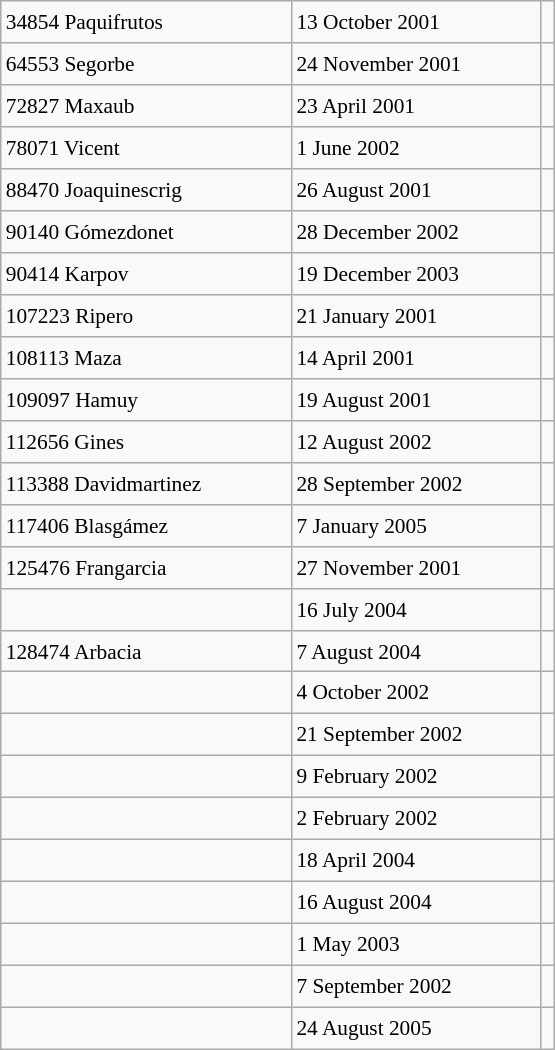<table class="wikitable" style="font-size: 89%; float: left; width: 26em; margin-right: 1em; height: 700px">
<tr>
<td>34854 Paquifrutos</td>
<td>13 October 2001</td>
<td></td>
</tr>
<tr>
<td>64553 Segorbe</td>
<td>24 November 2001</td>
<td></td>
</tr>
<tr>
<td>72827 Maxaub</td>
<td>23 April 2001</td>
<td></td>
</tr>
<tr>
<td>78071 Vicent</td>
<td>1 June 2002</td>
<td></td>
</tr>
<tr>
<td>88470 Joaquinescrig</td>
<td>26 August 2001</td>
<td></td>
</tr>
<tr>
<td>90140 Gómezdonet</td>
<td>28 December 2002</td>
<td></td>
</tr>
<tr>
<td>90414 Karpov</td>
<td>19 December 2003</td>
<td></td>
</tr>
<tr>
<td>107223 Ripero</td>
<td>21 January 2001</td>
<td></td>
</tr>
<tr>
<td>108113 Maza</td>
<td>14 April 2001</td>
<td></td>
</tr>
<tr>
<td>109097 Hamuy</td>
<td>19 August 2001</td>
<td></td>
</tr>
<tr>
<td>112656 Gines</td>
<td>12 August 2002</td>
<td></td>
</tr>
<tr>
<td>113388 Davidmartinez</td>
<td>28 September 2002</td>
<td></td>
</tr>
<tr>
<td>117406 Blasgámez</td>
<td>7 January 2005</td>
<td></td>
</tr>
<tr>
<td>125476 Frangarcia</td>
<td>27 November 2001</td>
<td></td>
</tr>
<tr>
<td></td>
<td>16 July 2004</td>
<td></td>
</tr>
<tr>
<td>128474 Arbacia</td>
<td>7 August 2004</td>
<td></td>
</tr>
<tr>
<td></td>
<td>4 October 2002</td>
<td></td>
</tr>
<tr>
<td></td>
<td>21 September 2002</td>
<td></td>
</tr>
<tr>
<td></td>
<td>9 February 2002</td>
<td></td>
</tr>
<tr>
<td></td>
<td>2 February 2002</td>
<td></td>
</tr>
<tr>
<td></td>
<td>18 April 2004</td>
<td></td>
</tr>
<tr>
<td></td>
<td>16 August 2004</td>
<td></td>
</tr>
<tr>
<td></td>
<td>1 May 2003</td>
<td></td>
</tr>
<tr>
<td></td>
<td>7 September 2002</td>
<td></td>
</tr>
<tr>
<td></td>
<td>24 August 2005</td>
<td></td>
</tr>
</table>
